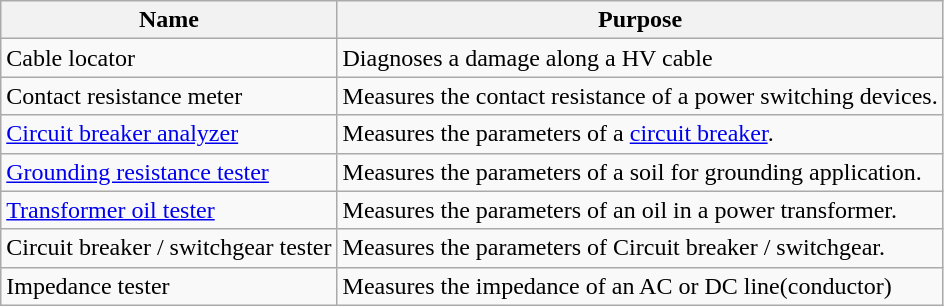<table class="wikitable sortable">
<tr>
<th>Name</th>
<th>Purpose</th>
</tr>
<tr>
<td>Cable locator</td>
<td>Diagnoses a damage along a HV cable</td>
</tr>
<tr>
<td>Contact resistance meter</td>
<td>Measures the contact resistance of a power switching devices.</td>
</tr>
<tr>
<td><a href='#'>Circuit breaker analyzer</a></td>
<td>Measures the parameters of a <a href='#'>circuit breaker</a>.</td>
</tr>
<tr>
<td><a href='#'>Grounding resistance tester</a></td>
<td>Measures the parameters of a soil for grounding application.</td>
</tr>
<tr>
<td><a href='#'>Transformer oil tester</a></td>
<td>Measures the parameters of an oil in a power transformer.</td>
</tr>
<tr>
<td>Circuit breaker / switchgear tester</td>
<td>Measures the parameters of Circuit breaker / switchgear.</td>
</tr>
<tr>
<td>Impedance tester</td>
<td>Measures the impedance of an AC or DC line(conductor)</td>
</tr>
</table>
